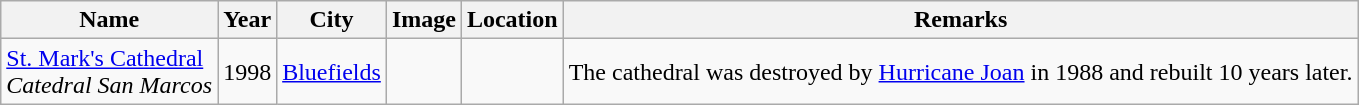<table class="wikitable sortable">
<tr>
<th>Name</th>
<th>Year</th>
<th>City</th>
<th class="unsortable">Image</th>
<th class="unsortable">Location</th>
<th class="unsortable">Remarks</th>
</tr>
<tr>
<td><a href='#'>St. Mark's Cathedral</a><br><em>Catedral San Marcos</em></td>
<td>1998</td>
<td><a href='#'>Bluefields</a></td>
<td></td>
<td></td>
<td>The cathedral was destroyed by <a href='#'>Hurricane Joan</a> in 1988 and rebuilt 10 years later.</td>
</tr>
</table>
